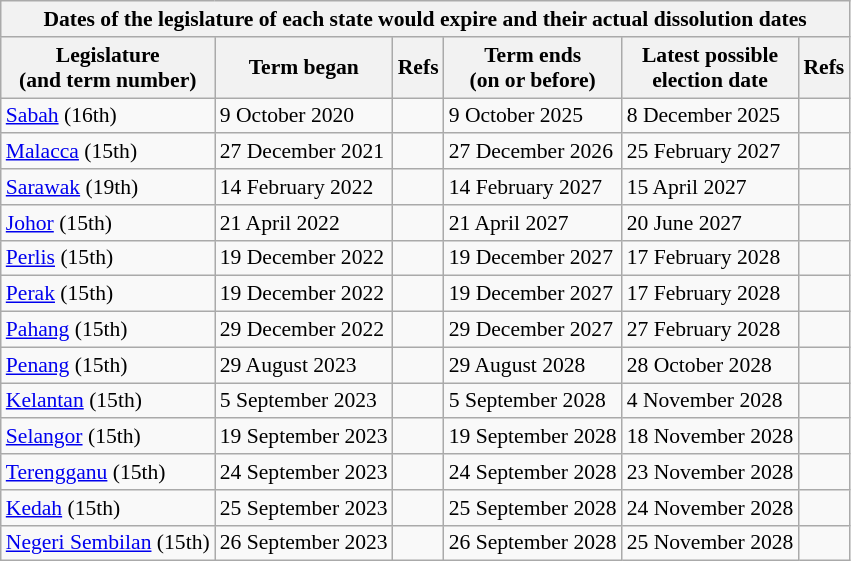<table class="wikitable" style="font-size:90%">
<tr>
<th colspan="6">Dates of the legislature of each state would expire and their actual dissolution dates</th>
</tr>
<tr>
<th>Legislature<br>(and term number)</th>
<th>Term began</th>
<th>Refs</th>
<th>Term ends<br>(on or before)</th>
<th>Latest possible<br>election date</th>
<th>Refs</th>
</tr>
<tr>
<td> <a href='#'>Sabah</a> (16th)</td>
<td>9 October 2020</td>
<td></td>
<td>9 October 2025</td>
<td>8 December 2025</td>
<td></td>
</tr>
<tr>
<td> <a href='#'>Malacca</a> (15th)</td>
<td>27 December 2021</td>
<td></td>
<td>27 December 2026</td>
<td>25 February 2027</td>
<td></td>
</tr>
<tr>
<td> <a href='#'>Sarawak</a> (19th)</td>
<td>14 February 2022</td>
<td></td>
<td>14 February 2027</td>
<td>15 April 2027</td>
<td></td>
</tr>
<tr>
<td> <a href='#'>Johor</a> (15th)</td>
<td>21 April 2022</td>
<td></td>
<td>21 April 2027</td>
<td>20 June 2027</td>
<td></td>
</tr>
<tr>
<td> <a href='#'>Perlis</a> (15th)</td>
<td>19 December 2022</td>
<td></td>
<td>19 December 2027</td>
<td>17 February 2028</td>
<td></td>
</tr>
<tr>
<td> <a href='#'>Perak</a> (15th)</td>
<td>19 December 2022</td>
<td></td>
<td>19 December 2027</td>
<td>17 February 2028</td>
<td></td>
</tr>
<tr>
<td> <a href='#'>Pahang</a> (15th)</td>
<td>29 December 2022</td>
<td></td>
<td>29 December 2027</td>
<td>27 February 2028</td>
<td></td>
</tr>
<tr>
<td> <a href='#'>Penang</a> (15th)</td>
<td>29 August 2023</td>
<td></td>
<td>29 August 2028</td>
<td>28 October 2028</td>
<td></td>
</tr>
<tr>
<td> <a href='#'>Kelantan</a> (15th)</td>
<td>5 September 2023</td>
<td></td>
<td>5 September 2028</td>
<td>4 November 2028</td>
<td></td>
</tr>
<tr>
<td> <a href='#'>Selangor</a> (15th)</td>
<td>19 September 2023</td>
<td></td>
<td>19 September 2028</td>
<td>18 November 2028</td>
<td></td>
</tr>
<tr>
<td> <a href='#'>Terengganu</a> (15th)</td>
<td>24 September 2023</td>
<td></td>
<td>24 September 2028</td>
<td>23 November 2028</td>
<td></td>
</tr>
<tr>
<td> <a href='#'>Kedah</a> (15th)</td>
<td>25 September 2023</td>
<td></td>
<td>25 September 2028</td>
<td>24 November 2028</td>
<td></td>
</tr>
<tr>
<td> <a href='#'>Negeri Sembilan</a> (15th)</td>
<td>26 September 2023</td>
<td></td>
<td>26 September 2028</td>
<td>25 November 2028</td>
<td></td>
</tr>
</table>
